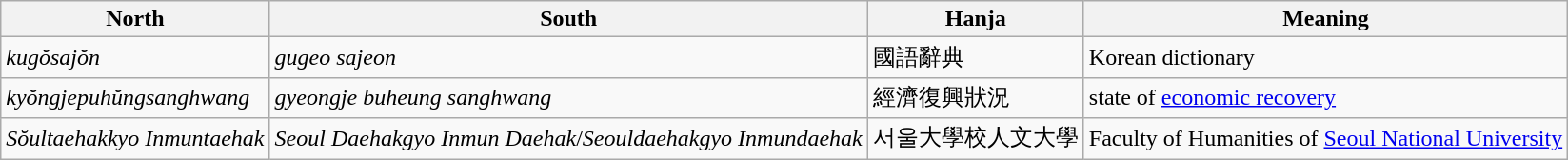<table class="wikitable">
<tr>
<th>North</th>
<th>South</th>
<th>Hanja</th>
<th>Meaning</th>
</tr>
<tr>
<td> <em>kugŏsajŏn</em></td>
<td> <em>gugeo sajeon</em></td>
<td>國語辭典</td>
<td>Korean dictionary</td>
</tr>
<tr>
<td> <em>kyŏngjepuhŭngsanghwang</em></td>
<td> <em>gyeongje buheung sanghwang</em></td>
<td>經濟復興狀況</td>
<td>state of <a href='#'>economic recovery</a></td>
</tr>
<tr>
<td> <em>Sŏultaehakkyo Inmuntaehak</em></td>
<td> <em>Seoul Daehakgyo Inmun Daehak</em>/<em>Seouldaehakgyo Inmundaehak</em></td>
<td>서울大學校人文大學</td>
<td>Faculty of Humanities of <a href='#'>Seoul National University</a></td>
</tr>
</table>
